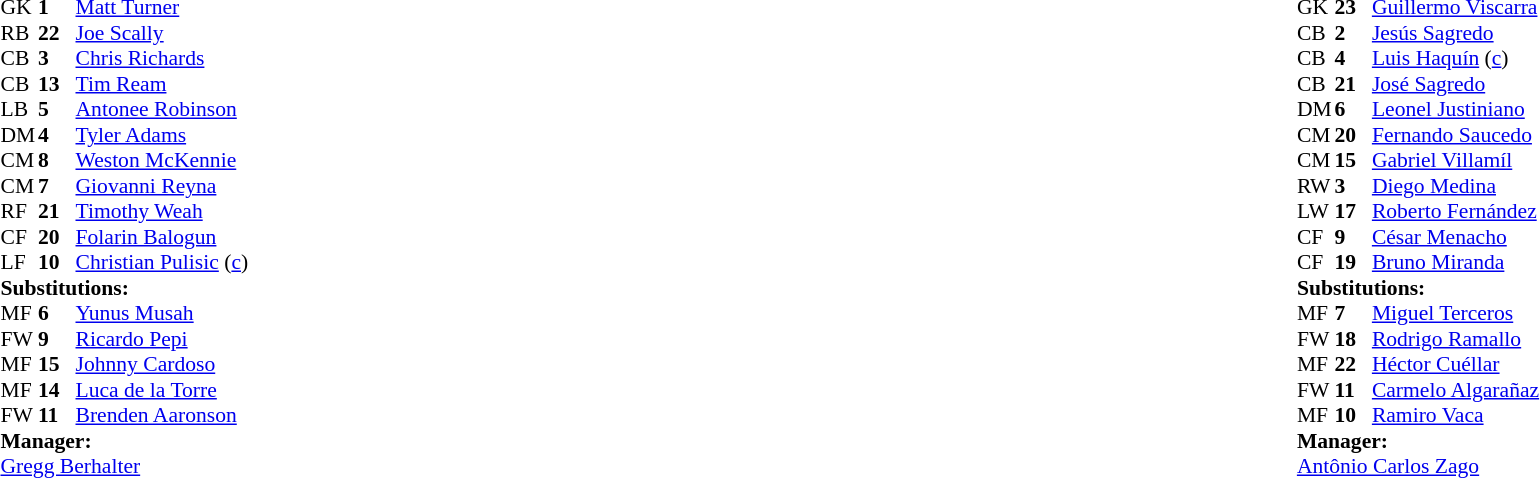<table width="100%">
<tr>
<td valign="top" width="40%"><br><table style="font-size:90%" cellspacing="0" cellpadding="0">
<tr>
<th width=25></th>
<th width=25></th>
</tr>
<tr>
<td>GK</td>
<td><strong>1</strong></td>
<td><a href='#'>Matt Turner</a></td>
</tr>
<tr>
<td>RB</td>
<td><strong>22</strong></td>
<td><a href='#'>Joe Scally</a></td>
</tr>
<tr>
<td>CB</td>
<td><strong>3</strong></td>
<td><a href='#'>Chris Richards</a></td>
</tr>
<tr>
<td>CB</td>
<td><strong>13</strong></td>
<td><a href='#'>Tim Ream</a></td>
</tr>
<tr>
<td>LB</td>
<td><strong>5</strong></td>
<td><a href='#'>Antonee Robinson</a></td>
</tr>
<tr>
<td>DM</td>
<td><strong>4</strong></td>
<td><a href='#'>Tyler Adams</a></td>
<td></td>
<td></td>
</tr>
<tr>
<td>CM</td>
<td><strong>8</strong></td>
<td><a href='#'>Weston McKennie</a></td>
<td></td>
<td></td>
</tr>
<tr>
<td>CM</td>
<td><strong>7</strong></td>
<td><a href='#'>Giovanni Reyna</a></td>
<td></td>
<td></td>
</tr>
<tr>
<td>RF</td>
<td><strong>21</strong></td>
<td><a href='#'>Timothy Weah</a></td>
<td></td>
<td></td>
</tr>
<tr>
<td>CF</td>
<td><strong>20</strong></td>
<td><a href='#'>Folarin Balogun</a></td>
<td></td>
<td></td>
</tr>
<tr>
<td>LF</td>
<td><strong>10</strong></td>
<td><a href='#'>Christian Pulisic</a> (<a href='#'>c</a>)</td>
</tr>
<tr>
<td colspan=3><strong>Substitutions:</strong></td>
</tr>
<tr>
<td>MF</td>
<td><strong>6</strong></td>
<td><a href='#'>Yunus Musah</a></td>
<td></td>
<td></td>
</tr>
<tr>
<td>FW</td>
<td><strong>9</strong></td>
<td><a href='#'>Ricardo Pepi</a></td>
<td></td>
<td></td>
</tr>
<tr>
<td>MF</td>
<td><strong>15</strong></td>
<td><a href='#'>Johnny Cardoso</a></td>
<td></td>
<td></td>
</tr>
<tr>
<td>MF</td>
<td><strong>14</strong></td>
<td><a href='#'>Luca de la Torre</a></td>
<td></td>
<td></td>
</tr>
<tr>
<td>FW</td>
<td><strong>11</strong></td>
<td><a href='#'>Brenden Aaronson</a></td>
<td></td>
<td></td>
</tr>
<tr>
<td colspan=3><strong>Manager:</strong></td>
</tr>
<tr>
<td colspan=3><a href='#'>Gregg Berhalter</a></td>
</tr>
</table>
</td>
<td valign="top"></td>
<td valign="top" width="50%"><br><table style="font-size:90%; margin:auto" cellspacing="0" cellpadding="0">
<tr>
<th width=25></th>
<th width=25></th>
</tr>
<tr>
<td>GK</td>
<td><strong>23</strong></td>
<td><a href='#'>Guillermo Viscarra</a></td>
</tr>
<tr>
<td>CB</td>
<td><strong>2</strong></td>
<td><a href='#'>Jesús Sagredo</a></td>
</tr>
<tr>
<td>CB</td>
<td><strong>4</strong></td>
<td><a href='#'>Luis Haquín</a> (<a href='#'>c</a>)</td>
<td></td>
</tr>
<tr>
<td>CB</td>
<td><strong>21</strong></td>
<td><a href='#'>José Sagredo</a></td>
</tr>
<tr>
<td>DM</td>
<td><strong>6</strong></td>
<td><a href='#'>Leonel Justiniano</a></td>
<td></td>
<td></td>
</tr>
<tr>
<td>CM</td>
<td><strong>20</strong></td>
<td><a href='#'>Fernando Saucedo</a></td>
</tr>
<tr>
<td>CM</td>
<td><strong>15</strong></td>
<td><a href='#'>Gabriel Villamíl</a></td>
<td></td>
</tr>
<tr>
<td>RW</td>
<td><strong>3</strong></td>
<td><a href='#'>Diego Medina</a></td>
<td></td>
<td></td>
</tr>
<tr>
<td>LW</td>
<td><strong>17</strong></td>
<td><a href='#'>Roberto Fernández</a></td>
<td></td>
<td></td>
</tr>
<tr>
<td>CF</td>
<td><strong>9</strong></td>
<td><a href='#'>César Menacho</a></td>
<td></td>
<td></td>
</tr>
<tr>
<td>CF</td>
<td><strong>19</strong></td>
<td><a href='#'>Bruno Miranda</a></td>
<td></td>
<td></td>
</tr>
<tr>
<td colspan=3><strong>Substitutions:</strong></td>
</tr>
<tr>
<td>MF</td>
<td><strong>7</strong></td>
<td><a href='#'>Miguel Terceros</a></td>
<td></td>
<td></td>
</tr>
<tr>
<td>FW</td>
<td><strong>18</strong></td>
<td><a href='#'>Rodrigo Ramallo</a></td>
<td></td>
<td></td>
</tr>
<tr>
<td>MF</td>
<td><strong>22</strong></td>
<td><a href='#'>Héctor Cuéllar</a></td>
<td></td>
<td></td>
</tr>
<tr>
<td>FW</td>
<td><strong>11</strong></td>
<td><a href='#'>Carmelo Algarañaz</a></td>
<td></td>
<td></td>
</tr>
<tr>
<td>MF</td>
<td><strong>10</strong></td>
<td><a href='#'>Ramiro Vaca</a></td>
<td></td>
<td></td>
</tr>
<tr>
<td colspan=3><strong>Manager:</strong></td>
</tr>
<tr>
<td colspan=3> <a href='#'>Antônio Carlos Zago</a></td>
</tr>
</table>
</td>
</tr>
</table>
